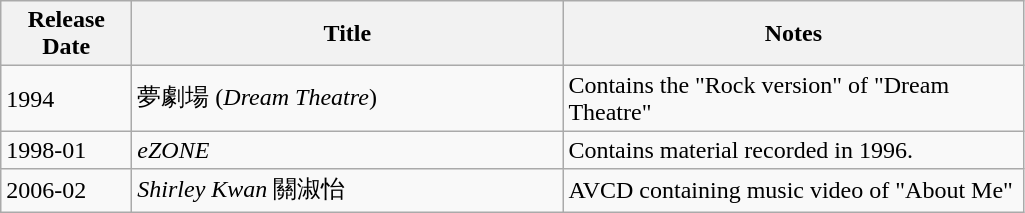<table class="wikitable">
<tr>
<th scope="col" style="width: 80px;">Release Date</th>
<th scope="col" style="width: 280px;">Title</th>
<th scope="col" style="width: 300px;">Notes</th>
</tr>
<tr>
<td>1994</td>
<td>夢劇場 (<em>Dream Theatre</em>)</td>
<td>Contains the "Rock version" of "Dream Theatre"</td>
</tr>
<tr>
<td>1998-01</td>
<td><em>eZONE</em></td>
<td>Contains material recorded in 1996.</td>
</tr>
<tr>
<td>2006-02</td>
<td><em>Shirley Kwan</em> 關淑怡</td>
<td>AVCD containing music video of "About Me"</td>
</tr>
</table>
